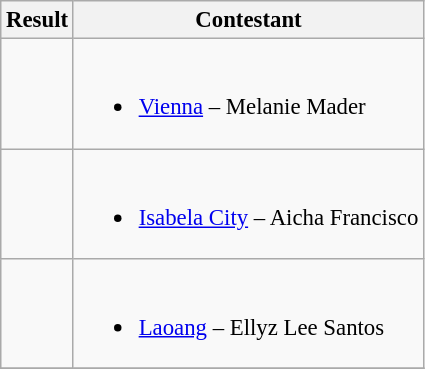<table class="wikitable sortable" style="font-size: 95%;">
<tr>
<th>Result</th>
<th>Contestant</th>
</tr>
<tr>
<td></td>
<td><br><ul><li><a href='#'>Vienna</a> – Melanie Mader</li></ul></td>
</tr>
<tr>
<td></td>
<td><br><ul><li><a href='#'>Isabela City</a> – Aicha Francisco</li></ul></td>
</tr>
<tr>
<td></td>
<td><br><ul><li><a href='#'>Laoang</a> – Ellyz Lee Santos</li></ul></td>
</tr>
<tr>
</tr>
</table>
